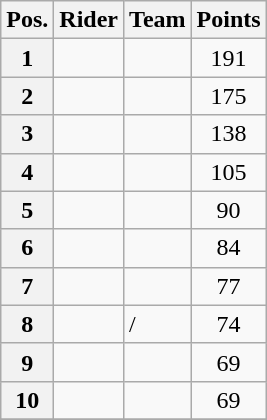<table class="wikitable">
<tr>
<th>Pos.</th>
<th>Rider</th>
<th>Team</th>
<th>Points</th>
</tr>
<tr>
<th>1</th>
<td></td>
<td></td>
<td align="center">191</td>
</tr>
<tr>
<th>2</th>
<td></td>
<td></td>
<td align="center">175</td>
</tr>
<tr>
<th>3</th>
<td></td>
<td></td>
<td align="center">138</td>
</tr>
<tr>
<th>4</th>
<td></td>
<td></td>
<td align="center">105</td>
</tr>
<tr>
<th>5</th>
<td></td>
<td></td>
<td align="center">90</td>
</tr>
<tr>
<th>6</th>
<td></td>
<td></td>
<td align="center">84</td>
</tr>
<tr>
<th>7</th>
<td></td>
<td></td>
<td align="center">77</td>
</tr>
<tr>
<th>8</th>
<td></td>
<td>/</td>
<td align="center">74</td>
</tr>
<tr>
<th>9</th>
<td></td>
<td></td>
<td align="center">69</td>
</tr>
<tr>
<th>10</th>
<td></td>
<td></td>
<td align="center">69</td>
</tr>
<tr>
</tr>
</table>
